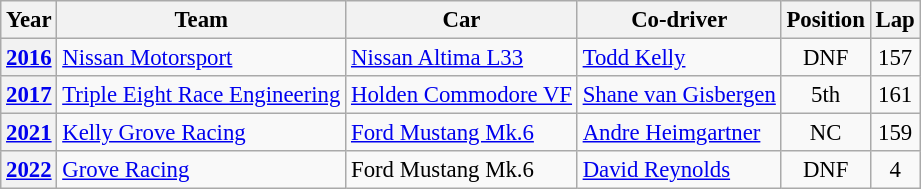<table class="wikitable" style="font-size: 95%;">
<tr>
<th>Year</th>
<th>Team</th>
<th>Car</th>
<th>Co-driver</th>
<th>Position</th>
<th>Lap</th>
</tr>
<tr>
<th><a href='#'>2016</a></th>
<td><a href='#'>Nissan Motorsport</a></td>
<td><a href='#'>Nissan Altima L33</a></td>
<td> <a href='#'>Todd Kelly</a></td>
<td align=center>DNF</td>
<td align=center>157</td>
</tr>
<tr>
<th><a href='#'>2017</a></th>
<td><a href='#'>Triple Eight Race Engineering</a></td>
<td><a href='#'>Holden Commodore VF</a></td>
<td> <a href='#'>Shane van Gisbergen</a></td>
<td align="center">5th</td>
<td align="center">161</td>
</tr>
<tr>
<th><a href='#'>2021</a></th>
<td><a href='#'>Kelly Grove Racing</a></td>
<td><a href='#'>Ford Mustang Mk.6</a></td>
<td> <a href='#'>Andre Heimgartner</a></td>
<td align="center">NC</td>
<td align="center">159</td>
</tr>
<tr>
<th><a href='#'>2022</a></th>
<td><a href='#'>Grove Racing</a></td>
<td>Ford Mustang Mk.6</td>
<td> <a href='#'>David Reynolds</a></td>
<td align="center">DNF</td>
<td align="center">4</td>
</tr>
</table>
